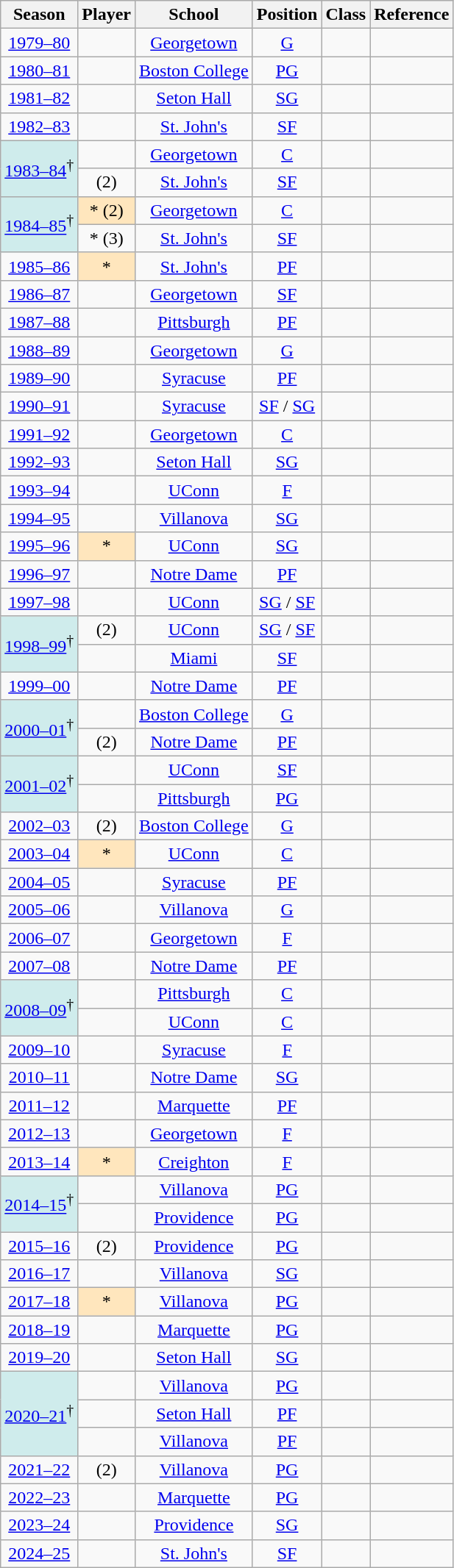<table class="wikitable sortable">
<tr>
<th>Season</th>
<th>Player</th>
<th>School</th>
<th>Position</th>
<th>Class</th>
<th class="unsortable">Reference</th>
</tr>
<tr align=center>
<td><a href='#'>1979–80</a></td>
<td></td>
<td><a href='#'>Georgetown</a></td>
<td><a href='#'>G</a></td>
<td></td>
<td></td>
</tr>
<tr align=center>
<td><a href='#'>1980–81</a></td>
<td></td>
<td><a href='#'>Boston College</a></td>
<td><a href='#'>PG</a></td>
<td></td>
<td></td>
</tr>
<tr align=center>
<td><a href='#'>1981–82</a></td>
<td></td>
<td><a href='#'>Seton Hall</a></td>
<td><a href='#'>SG</a></td>
<td></td>
<td></td>
</tr>
<tr align=center>
<td><a href='#'>1982–83</a></td>
<td></td>
<td><a href='#'>St. John's</a></td>
<td><a href='#'>SF</a></td>
<td></td>
<td></td>
</tr>
<tr align=center>
<td style="background-color:#CFECEC;" rowspan=2><a href='#'>1983–84</a><sup>†</sup></td>
<td></td>
<td><a href='#'>Georgetown</a></td>
<td><a href='#'>C</a></td>
<td></td>
<td></td>
</tr>
<tr align=center>
<td> (2)</td>
<td><a href='#'>St. John's</a></td>
<td><a href='#'>SF</a></td>
<td></td>
<td></td>
</tr>
<tr align=center>
<td style="background-color:#CFECEC;" rowspan=2><a href='#'>1984–85</a><sup>†</sup></td>
<td style="background-color:#FFE6BD;">* (2)</td>
<td><a href='#'>Georgetown</a></td>
<td><a href='#'>C</a></td>
<td></td>
<td></td>
</tr>
<tr align=center>
<td>* (3)</td>
<td><a href='#'>St. John's</a></td>
<td><a href='#'>SF</a></td>
<td></td>
<td></td>
</tr>
<tr align=center>
<td><a href='#'>1985–86</a></td>
<td style="background-color:#FFE6BD;">*</td>
<td><a href='#'>St. John's</a></td>
<td><a href='#'>PF</a></td>
<td></td>
<td></td>
</tr>
<tr align=center>
<td><a href='#'>1986–87</a></td>
<td></td>
<td><a href='#'>Georgetown</a></td>
<td><a href='#'>SF</a></td>
<td></td>
<td></td>
</tr>
<tr align=center>
<td><a href='#'>1987–88</a></td>
<td></td>
<td><a href='#'>Pittsburgh</a></td>
<td><a href='#'>PF</a></td>
<td></td>
<td></td>
</tr>
<tr align=center>
<td><a href='#'>1988–89</a></td>
<td></td>
<td><a href='#'>Georgetown</a></td>
<td><a href='#'>G</a></td>
<td></td>
<td></td>
</tr>
<tr align=center>
<td><a href='#'>1989–90</a></td>
<td></td>
<td><a href='#'>Syracuse</a></td>
<td><a href='#'>PF</a></td>
<td></td>
<td></td>
</tr>
<tr align=center>
<td><a href='#'>1990–91</a></td>
<td></td>
<td><a href='#'>Syracuse</a></td>
<td><a href='#'>SF</a> / <a href='#'>SG</a></td>
<td></td>
<td></td>
</tr>
<tr align=center>
<td><a href='#'>1991–92</a></td>
<td></td>
<td><a href='#'>Georgetown</a></td>
<td><a href='#'>C</a></td>
<td></td>
<td></td>
</tr>
<tr align=center>
<td><a href='#'>1992–93</a></td>
<td></td>
<td><a href='#'>Seton Hall</a></td>
<td><a href='#'>SG</a></td>
<td></td>
<td></td>
</tr>
<tr align=center>
<td><a href='#'>1993–94</a></td>
<td></td>
<td><a href='#'>UConn</a></td>
<td><a href='#'>F</a></td>
<td></td>
<td></td>
</tr>
<tr align=center>
<td><a href='#'>1994–95</a></td>
<td></td>
<td><a href='#'>Villanova</a></td>
<td><a href='#'>SG</a></td>
<td></td>
<td></td>
</tr>
<tr align=center>
<td><a href='#'>1995–96</a></td>
<td style="background-color:#FFE6BD;">*</td>
<td><a href='#'>UConn</a></td>
<td><a href='#'>SG</a></td>
<td></td>
<td></td>
</tr>
<tr align=center>
<td><a href='#'>1996–97</a></td>
<td></td>
<td><a href='#'>Notre Dame</a></td>
<td><a href='#'>PF</a></td>
<td></td>
<td></td>
</tr>
<tr align=center>
<td><a href='#'>1997–98</a></td>
<td></td>
<td><a href='#'>UConn</a></td>
<td><a href='#'>SG</a> / <a href='#'>SF</a></td>
<td></td>
<td></td>
</tr>
<tr align=center>
<td style="background-color:#CFECEC;" rowspan=2><a href='#'>1998–99</a><sup>†</sup></td>
<td> (2)</td>
<td><a href='#'>UConn</a></td>
<td><a href='#'>SG</a> / <a href='#'>SF</a></td>
<td></td>
<td></td>
</tr>
<tr align=center>
<td></td>
<td><a href='#'>Miami</a></td>
<td><a href='#'>SF</a></td>
<td></td>
<td></td>
</tr>
<tr align=center>
<td><a href='#'>1999–00</a></td>
<td></td>
<td><a href='#'>Notre Dame</a></td>
<td><a href='#'>PF</a></td>
<td></td>
<td></td>
</tr>
<tr align=center>
<td style="background-color:#CFECEC;" rowspan=2><a href='#'>2000–01</a><sup>†</sup></td>
<td></td>
<td><a href='#'>Boston College</a></td>
<td><a href='#'>G</a></td>
<td></td>
<td></td>
</tr>
<tr align=center>
<td> (2)</td>
<td><a href='#'>Notre Dame</a></td>
<td><a href='#'>PF</a></td>
<td></td>
<td></td>
</tr>
<tr align=center>
<td style="background-color:#CFECEC;" rowspan=2><a href='#'>2001–02</a><sup>†</sup></td>
<td></td>
<td><a href='#'>UConn</a></td>
<td><a href='#'>SF</a></td>
<td></td>
<td></td>
</tr>
<tr align=center>
<td></td>
<td><a href='#'>Pittsburgh</a></td>
<td><a href='#'>PG</a></td>
<td></td>
<td></td>
</tr>
<tr align=center>
<td><a href='#'>2002–03</a></td>
<td> (2)</td>
<td><a href='#'>Boston College</a></td>
<td><a href='#'>G</a></td>
<td></td>
<td></td>
</tr>
<tr align=center>
<td><a href='#'>2003–04</a></td>
<td style="background-color:#FFE6BD;">*</td>
<td><a href='#'>UConn</a></td>
<td><a href='#'>C</a></td>
<td></td>
<td></td>
</tr>
<tr align=center>
<td><a href='#'>2004–05</a></td>
<td></td>
<td><a href='#'>Syracuse</a></td>
<td><a href='#'>PF</a></td>
<td></td>
<td></td>
</tr>
<tr align=center>
<td><a href='#'>2005–06</a></td>
<td></td>
<td><a href='#'>Villanova</a></td>
<td><a href='#'>G</a></td>
<td></td>
<td></td>
</tr>
<tr align=center>
<td><a href='#'>2006–07</a></td>
<td></td>
<td><a href='#'>Georgetown</a></td>
<td><a href='#'>F</a></td>
<td></td>
<td></td>
</tr>
<tr align=center>
<td><a href='#'>2007–08</a></td>
<td></td>
<td><a href='#'>Notre Dame</a></td>
<td><a href='#'>PF</a></td>
<td></td>
<td></td>
</tr>
<tr align=center>
<td style="background-color:#CFECEC;" rowspan=2><a href='#'>2008–09</a><sup>†</sup></td>
<td></td>
<td><a href='#'>Pittsburgh</a></td>
<td><a href='#'>C</a></td>
<td></td>
<td></td>
</tr>
<tr align=center>
<td></td>
<td><a href='#'>UConn</a></td>
<td><a href='#'>C</a></td>
<td></td>
<td></td>
</tr>
<tr align=center>
<td><a href='#'>2009–10</a></td>
<td></td>
<td><a href='#'>Syracuse</a></td>
<td><a href='#'>F</a></td>
<td></td>
<td></td>
</tr>
<tr align=center>
<td><a href='#'>2010–11</a></td>
<td></td>
<td><a href='#'>Notre Dame</a></td>
<td><a href='#'>SG</a></td>
<td></td>
<td></td>
</tr>
<tr align=center>
<td><a href='#'>2011–12</a></td>
<td></td>
<td><a href='#'>Marquette</a></td>
<td><a href='#'>PF</a></td>
<td></td>
<td></td>
</tr>
<tr align=center>
<td><a href='#'>2012–13</a></td>
<td></td>
<td><a href='#'>Georgetown</a></td>
<td><a href='#'>F</a></td>
<td></td>
<td></td>
</tr>
<tr align=center>
<td><a href='#'>2013–14</a></td>
<td style="background-color:#FFE6BD;">*</td>
<td><a href='#'>Creighton</a></td>
<td><a href='#'>F</a></td>
<td></td>
<td></td>
</tr>
<tr align=center>
<td style="background-color:#CFECEC;" rowspan=2><a href='#'>2014–15</a><sup>†</sup></td>
<td></td>
<td><a href='#'>Villanova</a></td>
<td><a href='#'>PG</a></td>
<td></td>
<td></td>
</tr>
<tr align=center>
<td></td>
<td><a href='#'>Providence</a></td>
<td><a href='#'>PG</a></td>
<td></td>
<td></td>
</tr>
<tr align=center>
<td><a href='#'>2015–16</a></td>
<td> (2)</td>
<td><a href='#'>Providence</a></td>
<td><a href='#'>PG</a></td>
<td></td>
<td></td>
</tr>
<tr align=center>
<td><a href='#'>2016–17</a></td>
<td></td>
<td><a href='#'>Villanova</a></td>
<td><a href='#'>SG</a></td>
<td></td>
<td></td>
</tr>
<tr align=center>
<td><a href='#'>2017–18</a></td>
<td style="background-color:#FFE6BD;">*</td>
<td><a href='#'>Villanova</a></td>
<td><a href='#'>PG</a></td>
<td></td>
<td></td>
</tr>
<tr align=center>
<td><a href='#'>2018–19</a></td>
<td></td>
<td><a href='#'>Marquette</a></td>
<td><a href='#'>PG</a></td>
<td></td>
<td></td>
</tr>
<tr align=center>
<td><a href='#'>2019–20</a></td>
<td></td>
<td><a href='#'>Seton Hall</a></td>
<td><a href='#'>SG</a></td>
<td></td>
<td></td>
</tr>
<tr align=center>
<td style="background-color:#CFECEC;" rowspan=3><a href='#'>2020–21</a><sup>†</sup></td>
<td></td>
<td><a href='#'>Villanova</a></td>
<td><a href='#'>PG</a></td>
<td></td>
<td></td>
</tr>
<tr align=center>
<td></td>
<td><a href='#'>Seton Hall</a></td>
<td><a href='#'>PF</a></td>
<td></td>
<td></td>
</tr>
<tr align=center>
<td></td>
<td><a href='#'>Villanova</a></td>
<td><a href='#'>PF</a></td>
<td></td>
<td></td>
</tr>
<tr align=center>
<td><a href='#'>2021–22</a></td>
<td> (2)</td>
<td><a href='#'>Villanova</a></td>
<td><a href='#'>PG</a></td>
<td></td>
<td></td>
</tr>
<tr align=center>
<td><a href='#'>2022–23</a></td>
<td></td>
<td><a href='#'>Marquette</a></td>
<td><a href='#'>PG</a></td>
<td></td>
<td></td>
</tr>
<tr align=center>
<td><a href='#'>2023–24</a></td>
<td></td>
<td><a href='#'>Providence</a></td>
<td><a href='#'>SG</a></td>
<td></td>
<td></td>
</tr>
<tr align=center>
<td><a href='#'>2024–25</a></td>
<td></td>
<td><a href='#'>St. John's</a></td>
<td><a href='#'>SF</a></td>
<td></td>
<td></td>
</tr>
</table>
